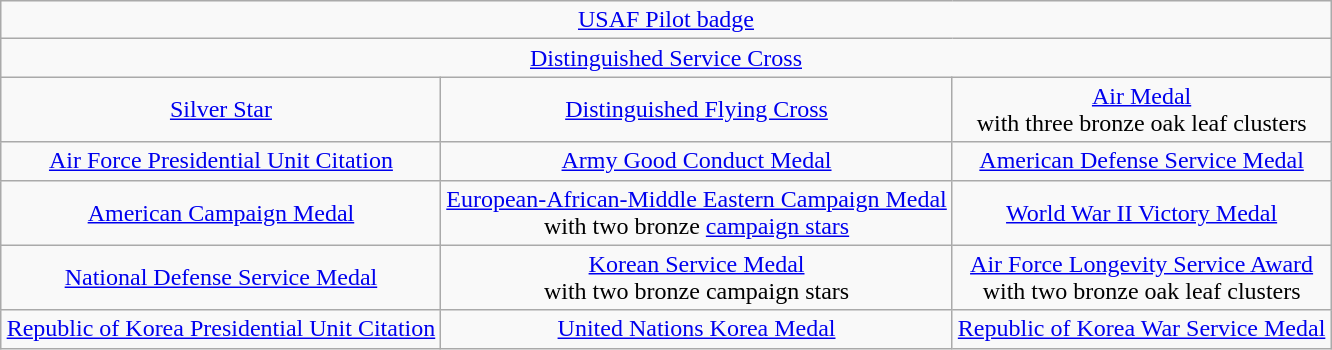<table class="wikitable" style="margin:1em auto; text-align:center;">
<tr>
<td colspan="3"><a href='#'>USAF Pilot badge</a></td>
</tr>
<tr>
<td colspan="3"><a href='#'>Distinguished Service Cross</a></td>
</tr>
<tr>
<td><a href='#'>Silver Star</a></td>
<td><a href='#'>Distinguished Flying Cross</a></td>
<td><a href='#'>Air Medal</a><br>with three bronze oak leaf clusters</td>
</tr>
<tr>
<td><a href='#'>Air Force Presidential Unit Citation</a></td>
<td><a href='#'>Army Good Conduct Medal</a></td>
<td><a href='#'>American Defense Service Medal</a></td>
</tr>
<tr>
<td><a href='#'>American Campaign Medal</a></td>
<td><a href='#'>European-African-Middle Eastern Campaign Medal</a><br>with two bronze <a href='#'>campaign stars</a></td>
<td><a href='#'>World War II Victory Medal</a></td>
</tr>
<tr>
<td><a href='#'>National Defense Service Medal</a></td>
<td><a href='#'>Korean Service Medal</a><br>with two bronze campaign stars</td>
<td><a href='#'>Air Force Longevity Service Award</a><br>with two bronze oak leaf clusters</td>
</tr>
<tr>
<td><a href='#'>Republic of Korea Presidential Unit Citation</a></td>
<td><a href='#'>United Nations Korea Medal</a></td>
<td><a href='#'>Republic of Korea War Service Medal</a></td>
</tr>
</table>
